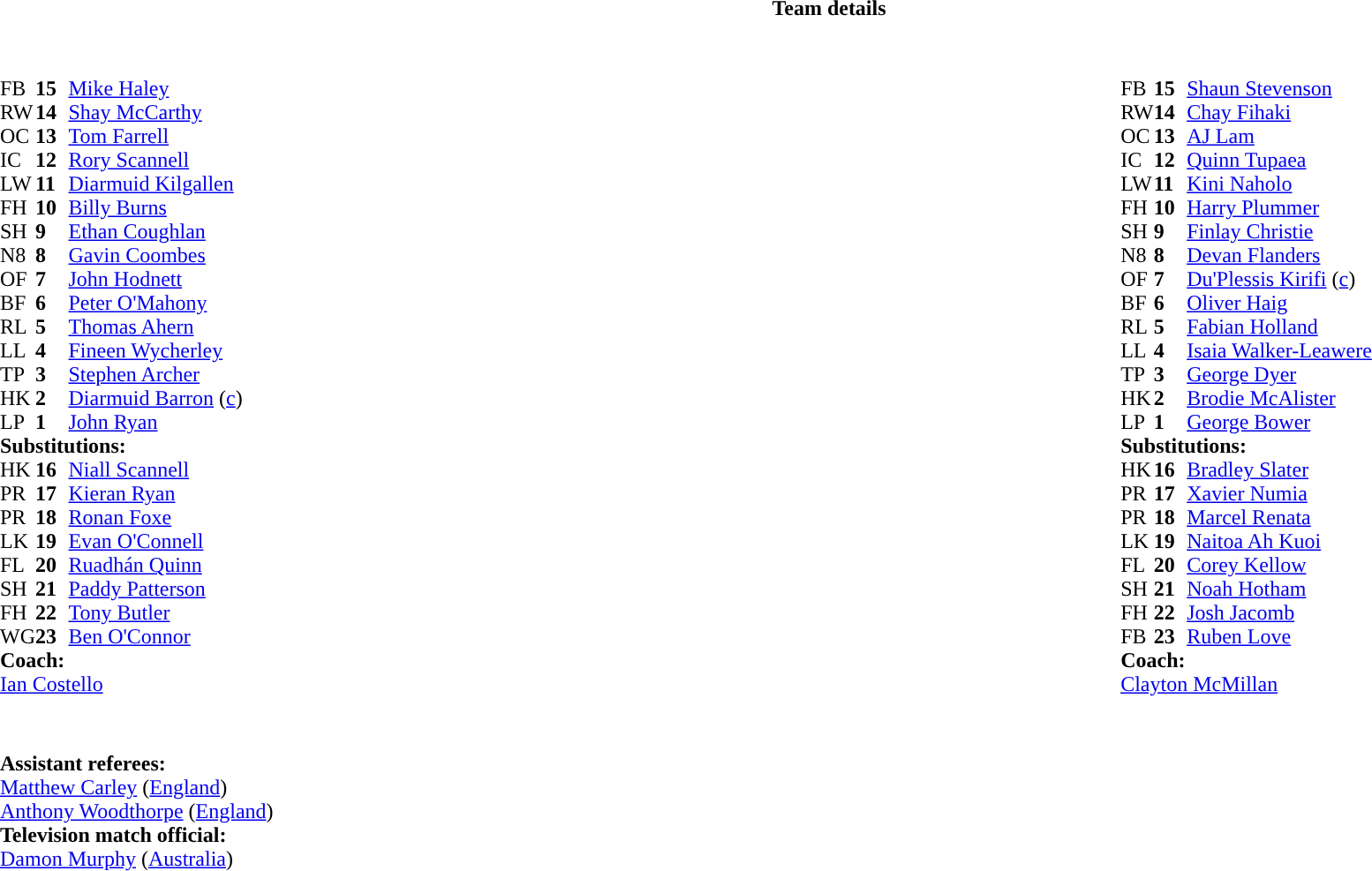<table border="0" style="width:100%;" class="collapsible collapsed">
<tr>
<th>Team details</th>
</tr>
<tr>
<td><br><table style="width:100%">
<tr>
<td style="vertical-align:top;width:50%"><br><table cellspacing="0" cellpadding="0">
<tr>
<th width="25"></th>
<th width="25"></th>
</tr>
<tr>
<td>FB</td>
<td><strong>15</strong></td>
<td><a href='#'>Mike Haley</a></td>
</tr>
<tr>
<td>RW</td>
<td><strong>14</strong></td>
<td><a href='#'>Shay McCarthy</a></td>
<td></td>
<td></td>
</tr>
<tr>
<td>OC</td>
<td><strong>13</strong></td>
<td><a href='#'>Tom Farrell</a></td>
</tr>
<tr>
<td>IC</td>
<td><strong>12</strong></td>
<td><a href='#'>Rory Scannell</a></td>
</tr>
<tr>
<td>LW</td>
<td><strong>11</strong></td>
<td><a href='#'>Diarmuid Kilgallen</a></td>
</tr>
<tr>
<td>FH</td>
<td><strong>10</strong></td>
<td><a href='#'>Billy Burns</a></td>
<td></td>
<td></td>
</tr>
<tr>
<td>SH</td>
<td><strong>9</strong></td>
<td><a href='#'>Ethan Coughlan</a></td>
<td></td>
<td></td>
</tr>
<tr>
<td>N8</td>
<td><strong>8</strong></td>
<td><a href='#'>Gavin Coombes</a></td>
</tr>
<tr>
<td>OF</td>
<td><strong>7</strong></td>
<td><a href='#'>John Hodnett</a></td>
</tr>
<tr>
<td>BF</td>
<td><strong>6</strong></td>
<td><a href='#'>Peter O'Mahony</a></td>
<td></td>
<td></td>
</tr>
<tr>
<td>RL</td>
<td><strong>5</strong></td>
<td><a href='#'>Thomas Ahern</a></td>
<td></td>
<td></td>
</tr>
<tr>
<td>LL</td>
<td><strong>4</strong></td>
<td><a href='#'>Fineen Wycherley</a></td>
</tr>
<tr>
<td>TP</td>
<td><strong>3</strong></td>
<td><a href='#'>Stephen Archer</a></td>
<td></td>
<td></td>
</tr>
<tr>
<td>HK</td>
<td><strong>2</strong></td>
<td><a href='#'>Diarmuid Barron</a> (<a href='#'>c</a>)</td>
<td></td>
<td></td>
</tr>
<tr>
<td>LP</td>
<td><strong>1</strong></td>
<td><a href='#'>John Ryan</a></td>
<td></td>
<td></td>
</tr>
<tr>
<td colspan="3"><strong>Substitutions:</strong></td>
</tr>
<tr>
<td>HK</td>
<td><strong>16</strong></td>
<td><a href='#'>Niall Scannell</a></td>
<td></td>
<td></td>
</tr>
<tr>
<td>PR</td>
<td><strong>17</strong></td>
<td><a href='#'>Kieran Ryan</a></td>
<td></td>
<td></td>
</tr>
<tr>
<td>PR</td>
<td><strong>18</strong></td>
<td><a href='#'>Ronan Foxe</a></td>
<td></td>
<td></td>
</tr>
<tr>
<td>LK</td>
<td><strong>19</strong></td>
<td><a href='#'>Evan O'Connell</a></td>
<td></td>
<td></td>
</tr>
<tr>
<td>FL</td>
<td><strong>20</strong></td>
<td><a href='#'>Ruadhán Quinn</a></td>
<td></td>
<td></td>
</tr>
<tr>
<td>SH</td>
<td><strong>21</strong></td>
<td><a href='#'>Paddy Patterson</a></td>
<td></td>
<td></td>
</tr>
<tr>
<td>FH</td>
<td><strong>22</strong></td>
<td><a href='#'>Tony Butler</a></td>
<td></td>
<td></td>
</tr>
<tr>
<td>WG</td>
<td><strong>23</strong></td>
<td><a href='#'>Ben O'Connor</a></td>
<td></td>
<td></td>
</tr>
<tr>
<td colspan=3><strong>Coach:</strong></td>
</tr>
<tr>
<td colspan="4"> <a href='#'>Ian Costello</a></td>
</tr>
</table>
</td>
<td style="vertical-align:top"></td>
<td style="vertical-align:top;width:50%"><br><table cellspacing="0" cellpadding="0" style="margin:auto">
<tr>
<th width="25"></th>
<th width="25"></th>
</tr>
<tr>
<td>FB</td>
<td><strong>15</strong></td>
<td><a href='#'>Shaun Stevenson</a></td>
</tr>
<tr>
<td>RW</td>
<td><strong>14</strong></td>
<td><a href='#'>Chay Fihaki</a></td>
<td></td>
<td></td>
</tr>
<tr>
<td>OC</td>
<td><strong>13</strong></td>
<td><a href='#'>AJ Lam</a></td>
</tr>
<tr>
<td>IC</td>
<td><strong>12</strong></td>
<td><a href='#'>Quinn Tupaea</a></td>
</tr>
<tr>
<td>LW</td>
<td><strong>11</strong></td>
<td><a href='#'>Kini Naholo</a></td>
</tr>
<tr>
<td>FH</td>
<td><strong>10</strong></td>
<td><a href='#'>Harry Plummer</a></td>
</tr>
<tr>
<td>SH</td>
<td><strong>9</strong></td>
<td><a href='#'>Finlay Christie</a></td>
<td></td>
<td></td>
</tr>
<tr>
<td>N8</td>
<td><strong>8</strong></td>
<td><a href='#'>Devan Flanders</a></td>
<td></td>
<td></td>
</tr>
<tr>
<td>OF</td>
<td><strong>7</strong></td>
<td><a href='#'>Du'Plessis Kirifi</a> (<a href='#'>c</a>)</td>
</tr>
<tr>
<td>BF</td>
<td><strong>6</strong></td>
<td><a href='#'>Oliver Haig</a></td>
</tr>
<tr>
<td>RL</td>
<td><strong>5</strong></td>
<td><a href='#'>Fabian Holland</a></td>
<td></td>
<td></td>
</tr>
<tr>
<td>LL</td>
<td><strong>4</strong></td>
<td><a href='#'>Isaia Walker-Leawere</a></td>
<td></td>
</tr>
<tr>
<td>TP</td>
<td><strong>3</strong></td>
<td><a href='#'>George Dyer</a></td>
<td></td>
<td></td>
</tr>
<tr>
<td>HK</td>
<td><strong>2</strong></td>
<td><a href='#'>Brodie McAlister</a></td>
<td></td>
<td></td>
</tr>
<tr>
<td>LP</td>
<td><strong>1</strong></td>
<td><a href='#'>George Bower</a></td>
<td></td>
<td></td>
</tr>
<tr>
<td colspan=3><strong>Substitutions:</strong></td>
</tr>
<tr>
<td>HK</td>
<td><strong>16</strong></td>
<td><a href='#'>Bradley Slater</a></td>
<td></td>
<td></td>
</tr>
<tr>
<td>PR</td>
<td><strong>17</strong></td>
<td><a href='#'>Xavier Numia</a></td>
<td></td>
<td></td>
</tr>
<tr>
<td>PR</td>
<td><strong>18</strong></td>
<td><a href='#'>Marcel Renata</a></td>
<td></td>
<td></td>
</tr>
<tr>
<td>LK</td>
<td><strong>19</strong></td>
<td><a href='#'>Naitoa Ah Kuoi</a></td>
<td></td>
<td></td>
</tr>
<tr>
<td>FL</td>
<td><strong>20</strong></td>
<td><a href='#'>Corey Kellow</a></td>
<td></td>
<td></td>
</tr>
<tr>
<td>SH</td>
<td><strong>21</strong></td>
<td><a href='#'>Noah Hotham</a></td>
<td></td>
<td></td>
</tr>
<tr>
<td>FH</td>
<td><strong>22</strong></td>
<td><a href='#'>Josh Jacomb</a></td>
</tr>
<tr>
<td>FB</td>
<td><strong>23</strong></td>
<td><a href='#'>Ruben Love</a></td>
<td></td>
<td></td>
</tr>
<tr>
<td colspan=3><strong>Coach:</strong></td>
</tr>
<tr>
<td colspan="4"> <a href='#'>Clayton McMillan</a></td>
</tr>
</table>
</td>
</tr>
</table>
<table style="width:100%">
<tr>
<td><br><br><strong>Assistant referees:</strong>
<br><a href='#'>Matthew Carley</a> (<a href='#'>England</a>)
<br><a href='#'>Anthony Woodthorpe</a> (<a href='#'>England</a>)
<br><strong>Television match official:</strong>
<br><a href='#'>Damon Murphy</a> (<a href='#'>Australia</a>)</td>
</tr>
</table>
</td>
</tr>
</table>
